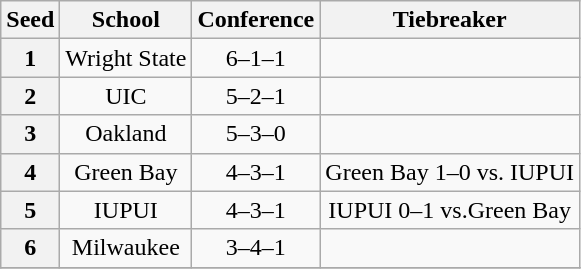<table class="wikitable" style="text-align:center">
<tr>
<th>Seed</th>
<th>School</th>
<th>Conference</th>
<th>Tiebreaker</th>
</tr>
<tr>
<th>1</th>
<td>Wright State</td>
<td>6–1–1</td>
<td></td>
</tr>
<tr>
<th>2</th>
<td>UIC</td>
<td>5–2–1</td>
<td></td>
</tr>
<tr>
<th>3</th>
<td>Oakland</td>
<td>5–3–0</td>
<td></td>
</tr>
<tr>
<th>4</th>
<td>Green Bay</td>
<td>4–3–1</td>
<td>Green Bay 1–0 vs. IUPUI</td>
</tr>
<tr>
<th>5</th>
<td>IUPUI</td>
<td>4–3–1</td>
<td>IUPUI 0–1 vs.Green Bay</td>
</tr>
<tr>
<th>6</th>
<td>Milwaukee</td>
<td>3–4–1</td>
<td></td>
</tr>
<tr>
</tr>
</table>
